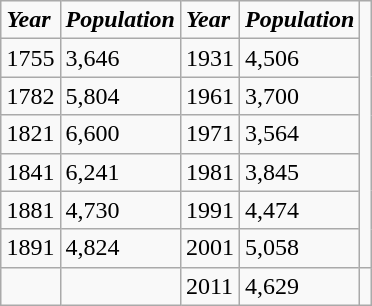<table class="wikitable" style="margin: auto;">
<tr>
<td><strong><em>Year</em></strong></td>
<td><strong><em>Population</em></strong></td>
<td><strong><em>Year</em></strong></td>
<td><strong><em>Population</em></strong></td>
<td rowspan=7></td>
</tr>
<tr>
<td>1755</td>
<td>3,646</td>
<td>1931</td>
<td>4,506</td>
</tr>
<tr>
<td>1782</td>
<td>5,804</td>
<td>1961</td>
<td>3,700</td>
</tr>
<tr>
<td>1821</td>
<td>6,600</td>
<td>1971</td>
<td>3,564</td>
</tr>
<tr>
<td>1841</td>
<td>6,241</td>
<td>1981</td>
<td>3,845</td>
</tr>
<tr>
<td>1881</td>
<td>4,730</td>
<td>1991</td>
<td>4,474</td>
</tr>
<tr>
<td>1891</td>
<td>4,824</td>
<td>2001</td>
<td>5,058</td>
</tr>
<tr>
<td></td>
<td></td>
<td>2011</td>
<td>4,629</td>
<td></td>
</tr>
</table>
